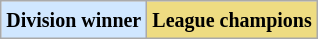<table class="wikitable" border="1">
<tr>
<td bgcolor="#D0E7FF"><small><strong>Division winner</strong> </small></td>
<td bgcolor="#EEDC82"><small><strong>League champions</strong> </small></td>
</tr>
</table>
